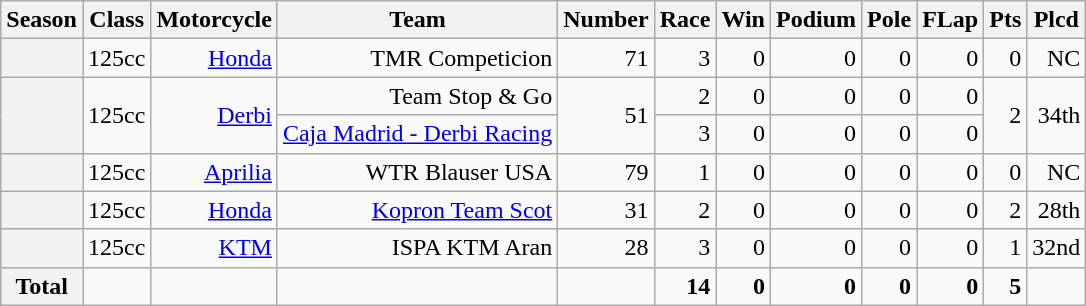<table class="wikitable">
<tr>
<th>Season</th>
<th>Class</th>
<th>Motorcycle</th>
<th>Team</th>
<th>Number</th>
<th>Race</th>
<th>Win</th>
<th>Podium</th>
<th>Pole</th>
<th>FLap</th>
<th>Pts</th>
<th>Plcd</th>
</tr>
<tr align="right">
<th></th>
<td>125cc</td>
<td><a href='#'>Honda</a></td>
<td>TMR Competicion</td>
<td>71</td>
<td>3</td>
<td>0</td>
<td>0</td>
<td>0</td>
<td>0</td>
<td>0</td>
<td>NC</td>
</tr>
<tr align="right">
<th rowspan=2></th>
<td rowspan=2>125cc</td>
<td rowspan=2><a href='#'>Derbi</a></td>
<td>Team Stop & Go</td>
<td rowspan=2>51</td>
<td>2</td>
<td>0</td>
<td>0</td>
<td>0</td>
<td>0</td>
<td rowspan=2>2</td>
<td rowspan=2>34th</td>
</tr>
<tr align="right">
<td><a href='#'>Caja Madrid - Derbi Racing</a></td>
<td>3</td>
<td>0</td>
<td>0</td>
<td>0</td>
<td>0</td>
</tr>
<tr align="right">
<th></th>
<td>125cc</td>
<td><a href='#'>Aprilia</a></td>
<td>WTR Blauser USA</td>
<td>79</td>
<td>1</td>
<td>0</td>
<td>0</td>
<td>0</td>
<td>0</td>
<td>0</td>
<td>NC</td>
</tr>
<tr align="right">
<th></th>
<td>125cc</td>
<td><a href='#'>Honda</a></td>
<td><a href='#'>Kopron Team Scot</a></td>
<td>31</td>
<td>2</td>
<td>0</td>
<td>0</td>
<td>0</td>
<td>0</td>
<td>2</td>
<td>28th</td>
</tr>
<tr align="right">
<th></th>
<td>125cc</td>
<td><a href='#'>KTM</a></td>
<td>ISPA KTM Aran</td>
<td>28</td>
<td>3</td>
<td>0</td>
<td>0</td>
<td>0</td>
<td>0</td>
<td>1</td>
<td>32nd</td>
</tr>
<tr align="right">
<th>Total</th>
<td></td>
<td></td>
<td></td>
<td></td>
<td><strong>14</strong></td>
<td><strong>0</strong></td>
<td><strong>0</strong></td>
<td><strong>0</strong></td>
<td><strong>0</strong></td>
<td><strong>5</strong></td>
<td></td>
</tr>
</table>
